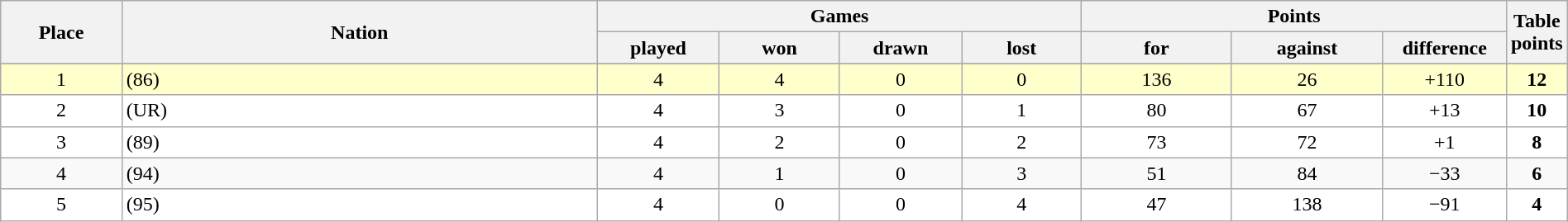<table class="wikitable" width="100%">
<tr>
<th rowspan=2 width="8%">Place</th>
<th rowspan=2 width="32%">Nation</th>
<th colspan=4 width="20%">Games</th>
<th colspan=3 width="30%">Points</th>
<th rowspan=2 width="10%">Table<br>points</th>
</tr>
<tr>
<th width="8%">played</th>
<th width="8%">won</th>
<th width="8%">drawn</th>
<th width="8%">lost</th>
<th width="10%">for</th>
<th width="10%">against</th>
<th width="10%">difference</th>
</tr>
<tr>
</tr>
<tr bgcolor=#ffffcc align=center>
<td>1</td>
<td align=left> (86)</td>
<td>4</td>
<td>4</td>
<td>0</td>
<td>0</td>
<td>136</td>
<td>26</td>
<td>+110</td>
<td><strong>12</strong></td>
</tr>
<tr bgcolor=#ffffff align=center>
<td>2</td>
<td align=left> (UR)</td>
<td>4</td>
<td>3</td>
<td>0</td>
<td>1</td>
<td>80</td>
<td>67</td>
<td>+13</td>
<td><strong>10</strong></td>
</tr>
<tr bgcolor=#ffffff align=center>
<td>3</td>
<td align=left> (89)</td>
<td>4</td>
<td>2</td>
<td>0</td>
<td>2</td>
<td>73</td>
<td>72</td>
<td>+1</td>
<td><strong>8</strong></td>
</tr>
<tr align=center>
<td>4</td>
<td align=left> (94)</td>
<td>4</td>
<td>1</td>
<td>0</td>
<td>3</td>
<td>51</td>
<td>84</td>
<td>−33</td>
<td><strong>6</strong></td>
</tr>
<tr bgcolor=#ffffff align=center>
<td>5</td>
<td align=left> (95)</td>
<td>4</td>
<td>0</td>
<td>0</td>
<td>4</td>
<td>47</td>
<td>138</td>
<td>−91</td>
<td><strong>4</strong></td>
</tr>
</table>
